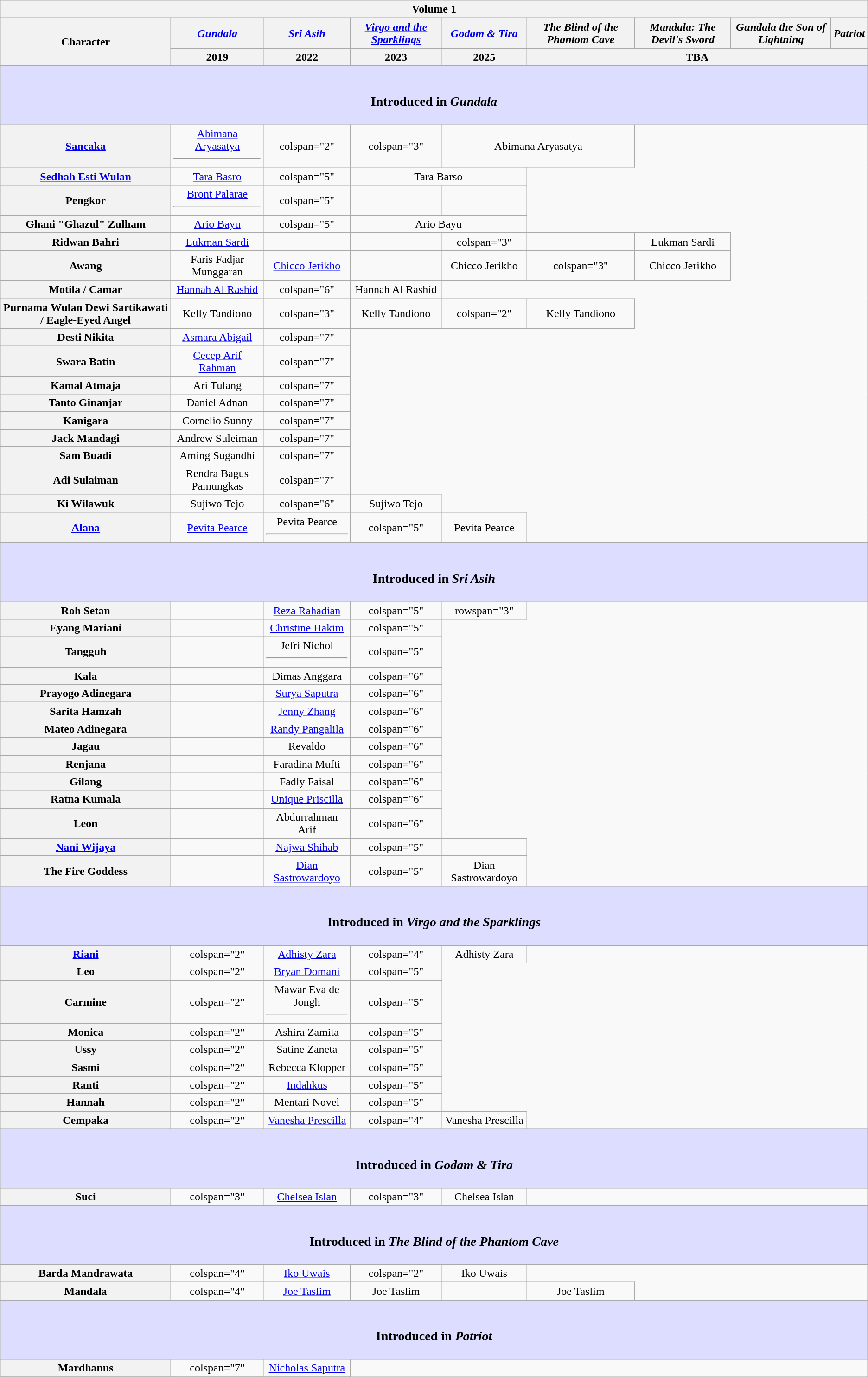<table class="wikitable" style="text-align: center">
<tr>
<th colspan="9">Volume 1</th>
</tr>
<tr>
<th rowspan="2">Character</th>
<th style="text-align:center;"><em><a href='#'>Gundala</a></em></th>
<th style="text-align:center;"><em><a href='#'>Sri Asih</a></em></th>
<th style="text-align:center;"><em><a href='#'>Virgo and the Sparklings</a></em></th>
<th style="text-align:center;"><em><a href='#'>Godam & Tira</a></em></th>
<th style="text-align:center;"><em>The Blind of the Phantom Cave</em></th>
<th style="text-align:center;"><em>Mandala: The Devil's Sword</em></th>
<th style="text-align:center;"><em>Gundala the Son of Lightning</em></th>
<th style="text-align:center;"><em>Patriot</em></th>
</tr>
<tr>
<th>2019</th>
<th>2022</th>
<th>2023</th>
<th>2025</th>
<th colspan="4">TBA</th>
</tr>
<tr>
<th scope="row" colspan="17" style="background:#ddf;"><br><h3>Introduced in <em>Gundala</em></h3></th>
</tr>
<tr>
<th scope="row"><a href='#'>Sancaka<br></a></th>
<td><a href='#'>Abimana Aryasatya</a><br><hr></td>
<td>colspan="2" </td>
<td>colspan="3" </td>
<td colspan="2">Abimana Aryasatya</td>
</tr>
<tr>
<th scope="row"><a href='#'>Sedhah Esti Wulan<br></a></th>
<td><a href='#'>Tara Basro</a><br></td>
<td>colspan="5" </td>
<td colspan="2">Tara Barso</td>
</tr>
<tr>
<th scope="row">Pengkor</th>
<td><a href='#'>Bront Palarae</a><hr></td>
<td>colspan="5" </td>
<td></td>
<td></td>
</tr>
<tr>
<th scope="row">Ghani "Ghazul" Zulham</th>
<td><a href='#'>Ario Bayu</a></td>
<td>colspan="5" </td>
<td colspan="2">Ario Bayu</td>
</tr>
<tr>
<th scope="row">Ridwan Bahri</th>
<td><a href='#'>Lukman Sardi</a></td>
<td></td>
<td></td>
<td>colspan="3" </td>
<td></td>
<td>Lukman Sardi</td>
</tr>
<tr>
<th scope="row">Awang<br></th>
<td>Faris Fadjar Munggaran</td>
<td><a href='#'>Chicco Jerikho</a></td>
<td></td>
<td>Chicco Jerikho</td>
<td>colspan="3" </td>
<td>Chicco Jerikho</td>
</tr>
<tr>
<th scope="row">Motila / Camar<br></th>
<td><a href='#'>Hannah Al Rashid</a></td>
<td>colspan="6" </td>
<td>Hannah Al Rashid</td>
</tr>
<tr>
<th scope="row">Purnama Wulan Dewi Sartikawati / Eagle-Eyed Angel<br></th>
<td>Kelly Tandiono</td>
<td>colspan="3" </td>
<td>Kelly Tandiono</td>
<td>colspan="2" </td>
<td>Kelly Tandiono</td>
</tr>
<tr>
<th scope="row">Desti Nikita<br></th>
<td><a href='#'>Asmara Abigail</a></td>
<td>colspan="7" </td>
</tr>
<tr>
<th scope="row">Swara Batin<br></th>
<td><a href='#'>Cecep Arif Rahman</a></td>
<td>colspan="7" </td>
</tr>
<tr>
<th scope="row">Kamal Atmaja<br></th>
<td>Ari Tulang</td>
<td>colspan="7" </td>
</tr>
<tr>
<th scope="row">Tanto Ginanjar<br></th>
<td>Daniel Adnan</td>
<td>colspan="7" </td>
</tr>
<tr>
<th scope="row">Kanigara<br></th>
<td>Cornelio Sunny</td>
<td>colspan="7" </td>
</tr>
<tr>
<th scope="row">Jack Mandagi<br></th>
<td>Andrew Suleiman</td>
<td>colspan="7" </td>
</tr>
<tr>
<th scope="row">Sam Buadi<br></th>
<td>Aming Sugandhi</td>
<td>colspan="7" </td>
</tr>
<tr>
<th scope="row">Adi Sulaiman<br></th>
<td>Rendra Bagus Pamungkas</td>
<td>colspan="7" </td>
</tr>
<tr>
<th scope="row">Ki Wilawuk</th>
<td>Sujiwo Tejo</td>
<td>colspan="6" </td>
<td>Sujiwo Tejo</td>
</tr>
<tr>
<th scope="row"><a href='#'>Alana<br></a></th>
<td><a href='#'>Pevita Pearce</a></td>
<td>Pevita Pearce<hr></td>
<td>colspan="5" </td>
<td>Pevita Pearce</td>
</tr>
<tr>
<th scope="row" colspan="17" style="background:#ddf;"><br><h3>Introduced in <em>Sri Asih</em></h3></th>
</tr>
<tr>
<th scope="row">Roh Setan<br></th>
<td></td>
<td><a href='#'>Reza Rahadian</a></td>
<td>colspan="5" </td>
<td>rowspan="3" </td>
</tr>
<tr>
<th scope="row">Eyang Mariani</th>
<td></td>
<td><a href='#'>Christine Hakim</a></td>
<td>colspan="5" </td>
</tr>
<tr>
<th scope="row">Tangguh<br></th>
<td></td>
<td>Jefri Nichol<hr></td>
<td>colspan="5" </td>
</tr>
<tr>
<th scope="row">Kala</th>
<td></td>
<td>Dimas Anggara</td>
<td>colspan="6" </td>
</tr>
<tr>
<th scope="row">Prayogo Adinegara</th>
<td></td>
<td><a href='#'>Surya Saputra</a></td>
<td>colspan="6" </td>
</tr>
<tr>
<th scope="row">Sarita Hamzah</th>
<td></td>
<td><a href='#'>Jenny Zhang</a></td>
<td>colspan="6" </td>
</tr>
<tr>
<th scope="row">Mateo Adinegara</th>
<td></td>
<td><a href='#'>Randy Pangalila</a></td>
<td>colspan="6" </td>
</tr>
<tr>
<th scope="row">Jagau</th>
<td></td>
<td>Revaldo</td>
<td>colspan="6" </td>
</tr>
<tr>
<th scope="row">Renjana</th>
<td></td>
<td>Faradina Mufti</td>
<td>colspan="6" </td>
</tr>
<tr>
<th scope="row">Gilang</th>
<td></td>
<td>Fadly Faisal</td>
<td>colspan="6" </td>
</tr>
<tr>
<th scope="row">Ratna Kumala<br></th>
<td></td>
<td><a href='#'>Unique Priscilla</a></td>
<td>colspan="6" </td>
</tr>
<tr>
<th scope="row">Leon<br></th>
<td></td>
<td>Abdurrahman Arif</td>
<td>colspan="6" </td>
</tr>
<tr>
<th scope="row"><a href='#'>Nani Wijaya<br></a></th>
<td></td>
<td><a href='#'>Najwa Shihab</a></td>
<td>colspan="5" </td>
<td></td>
</tr>
<tr>
<th scope="row">The Fire Goddess</th>
<td></td>
<td><a href='#'>Dian Sastrowardoyo</a></td>
<td>colspan="5" </td>
<td>Dian Sastrowardoyo</td>
</tr>
<tr>
<th scope="row" colspan="17" style="background:#ddf;"><br><h3>Introduced in <em>Virgo and the Sparklings</em></h3></th>
</tr>
<tr>
<th scope="row"><a href='#'>Riani<br></a></th>
<td>colspan="2" </td>
<td><a href='#'>Adhisty Zara</a></td>
<td>colspan="4" </td>
<td>Adhisty Zara</td>
</tr>
<tr>
<th scope="row">Leo</th>
<td>colspan="2" </td>
<td><a href='#'>Bryan Domani</a></td>
<td>colspan="5" </td>
</tr>
<tr>
<th scope="row">Carmine</th>
<td>colspan="2" </td>
<td>Mawar Eva de Jongh<hr></td>
<td>colspan="5" </td>
</tr>
<tr>
<th scope="row">Monica</th>
<td>colspan="2" </td>
<td>Ashira Zamita</td>
<td>colspan="5" </td>
</tr>
<tr>
<th scope="row">Ussy</th>
<td>colspan="2" </td>
<td>Satine Zaneta</td>
<td>colspan="5" </td>
</tr>
<tr>
<th scope="row">Sasmi</th>
<td>colspan="2" </td>
<td>Rebecca Klopper</td>
<td>colspan="5" </td>
</tr>
<tr>
<th scope="row">Ranti</th>
<td>colspan="2" </td>
<td><a href='#'>Indahkus</a></td>
<td>colspan="5" </td>
</tr>
<tr>
<th scope="row">Hannah</th>
<td>colspan="2" </td>
<td>Mentari Novel</td>
<td>colspan="5" </td>
</tr>
<tr>
<th scope="row">Cempaka</th>
<td>colspan="2" </td>
<td><a href='#'>Vanesha Prescilla</a></td>
<td>colspan="4" </td>
<td>Vanesha Prescilla</td>
</tr>
<tr>
<th scope="row" colspan="17" style="background:#ddf;"><br><h3>Introduced in <em>Godam & Tira</em></h3></th>
</tr>
<tr>
<th scope="row">Suci<br></th>
<td>colspan="3" </td>
<td><a href='#'>Chelsea Islan</a></td>
<td>colspan="3" </td>
<td>Chelsea Islan</td>
</tr>
<tr>
<th scope="row" colspan="17" style="background:#ddf;"><br><h3>Introduced in <em>The Blind of the Phantom Cave</em></h3></th>
</tr>
<tr>
<th scope="row">Barda Mandrawata</th>
<td>colspan="4" </td>
<td><a href='#'>Iko Uwais</a></td>
<td>colspan="2" </td>
<td>Iko Uwais</td>
</tr>
<tr>
<th scope="row">Mandala</th>
<td>colspan="4" </td>
<td><a href='#'>Joe Taslim</a></td>
<td>Joe Taslim</td>
<td></td>
<td>Joe Taslim</td>
</tr>
<tr>
<th scope="row" colspan="17" style="background:#ddf;"><br><h3>Introduced in <em>Patriot</em></h3></th>
</tr>
<tr>
<th>Mardhanus<br></th>
<td>colspan="7" </td>
<td><a href='#'>Nicholas Saputra</a></td>
</tr>
<tr>
</tr>
</table>
